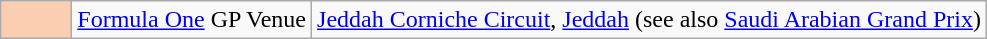<table class="wikitable">
<tr>
<td width=40px align=center style="background-color:#FBCEB1"></td>
<td><a href='#'>Formula One</a> GP Venue</td>
<td><a href='#'>Jeddah Corniche Circuit</a>, <a href='#'>Jeddah</a> (see also <a href='#'>Saudi Arabian Grand Prix</a>)</td>
</tr>
</table>
